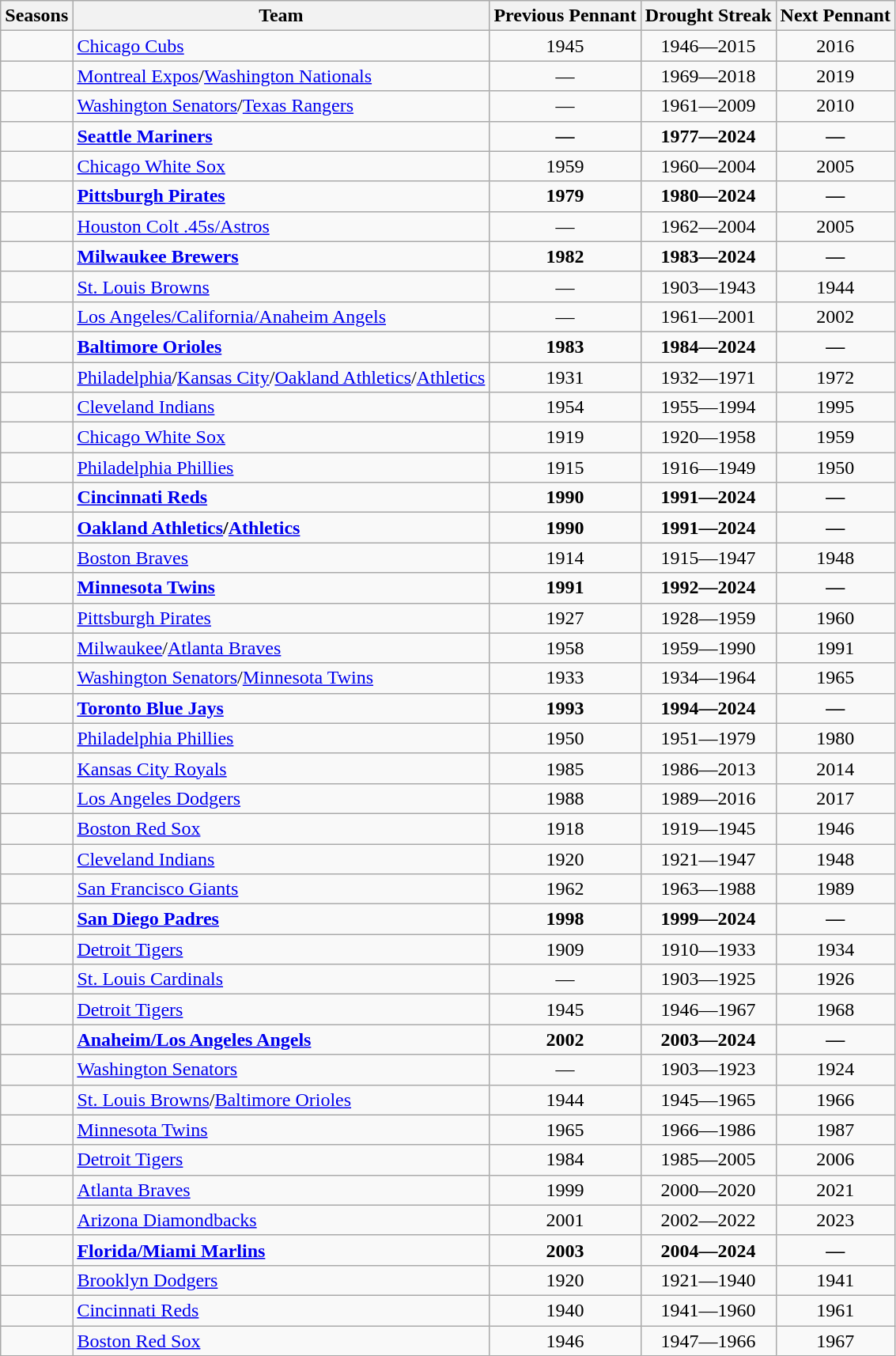<table class="wikitable sortable">
<tr>
<th>Seasons </th>
<th>Team</th>
<th>Previous Pennant</th>
<th>Drought Streak </th>
<th>Next Pennant</th>
</tr>
<tr>
<td align="center"></td>
<td><a href='#'>Chicago Cubs</a></td>
<td align="center">1945</td>
<td align="center">1946—2015</td>
<td align="center">2016</td>
</tr>
<tr>
<td align="center"></td>
<td><a href='#'>Montreal Expos</a>/<a href='#'>Washington Nationals</a></td>
<td align="center">—</td>
<td align="center">1969—2018</td>
<td align="center">2019</td>
</tr>
<tr>
<td align="center"></td>
<td><a href='#'>Washington Senators</a>/<a href='#'>Texas Rangers</a></td>
<td align="center">—</td>
<td align="center">1961—2009</td>
<td align="center">2010</td>
</tr>
<tr>
<td align="center"><strong></strong></td>
<td><strong><a href='#'>Seattle Mariners</a></strong></td>
<td align="center"><strong>—</strong></td>
<td align="center"><strong>1977—2024</strong></td>
<td align="center"><strong>—</strong></td>
</tr>
<tr>
<td align="center"></td>
<td><a href='#'>Chicago White Sox</a></td>
<td align="center">1959</td>
<td align="center">1960—2004</td>
<td align="center">2005</td>
</tr>
<tr>
<td align="center"><strong></strong></td>
<td><strong><a href='#'>Pittsburgh Pirates</a></strong></td>
<td align="center"><strong>1979</strong></td>
<td align="center"><strong>1980—2024</strong></td>
<td align="center"><strong>—</strong></td>
</tr>
<tr>
<td align="center"></td>
<td><a href='#'>Houston Colt .45s/Astros</a></td>
<td align="center">—</td>
<td align="center">1962—2004</td>
<td align="center">2005</td>
</tr>
<tr>
<td align="center"><strong></strong></td>
<td><strong><a href='#'>Milwaukee Brewers</a></strong></td>
<td align="center"><strong>1982</strong></td>
<td align="center"><strong>1983—2024</strong></td>
<td align="center"><strong>—</strong></td>
</tr>
<tr>
<td align="center"></td>
<td><a href='#'>St. Louis Browns</a></td>
<td align="center">—</td>
<td align="center">1903—1943</td>
<td align="center">1944</td>
</tr>
<tr>
<td align="center"></td>
<td><a href='#'>Los Angeles/California/Anaheim Angels</a></td>
<td align="center">—</td>
<td align="center">1961—2001</td>
<td align="center">2002</td>
</tr>
<tr>
<td align="center"><strong></strong></td>
<td><strong><a href='#'>Baltimore Orioles</a></strong></td>
<td align="center"><strong>1983</strong></td>
<td align="center"><strong>1984—2024</strong></td>
<td align="center"><strong>—</strong></td>
</tr>
<tr>
<td align="center"></td>
<td><a href='#'>Philadelphia</a>/<a href='#'>Kansas City</a>/<a href='#'>Oakland Athletics</a>/<a href='#'>Athletics</a></td>
<td align="center">1931</td>
<td align="center">1932—1971</td>
<td align="center">1972</td>
</tr>
<tr>
<td align="center"></td>
<td><a href='#'>Cleveland Indians</a></td>
<td align="center">1954</td>
<td align="center">1955—1994</td>
<td align="center">1995</td>
</tr>
<tr>
<td align="center"></td>
<td><a href='#'>Chicago White Sox</a></td>
<td align="center">1919</td>
<td align="center">1920—1958</td>
<td align="center">1959</td>
</tr>
<tr>
<td align="center"></td>
<td><a href='#'>Philadelphia Phillies</a></td>
<td align="center">1915</td>
<td align="center">1916—1949</td>
<td align="center">1950</td>
</tr>
<tr>
<td align="center"><strong></strong></td>
<td><strong><a href='#'>Cincinnati Reds</a></strong></td>
<td align="center"><strong>1990</strong></td>
<td align="center"><strong>1991—2024</strong></td>
<td align="center"><strong>—</strong></td>
</tr>
<tr>
<td align="center"><strong></strong></td>
<td><strong><a href='#'>Oakland Athletics</a>/<a href='#'>Athletics</a></strong></td>
<td align="center"><strong>1990</strong></td>
<td align="center"><strong>1991—2024</strong></td>
<td align="center"><strong>—</strong></td>
</tr>
<tr>
<td align="center"></td>
<td><a href='#'>Boston Braves</a></td>
<td align="center">1914</td>
<td align="center">1915—1947</td>
<td align="center">1948</td>
</tr>
<tr>
<td align="center"><strong></strong></td>
<td><strong><a href='#'>Minnesota Twins</a></strong></td>
<td align="center"><strong>1991</strong></td>
<td align="center"><strong>1992—2024</strong></td>
<td align="center"><strong>—</strong></td>
</tr>
<tr>
<td align="center"></td>
<td><a href='#'>Pittsburgh Pirates</a></td>
<td align="center">1927</td>
<td align="center">1928—1959</td>
<td align="center">1960</td>
</tr>
<tr>
<td align="center"></td>
<td><a href='#'>Milwaukee</a>/<a href='#'>Atlanta Braves</a></td>
<td align="center">1958</td>
<td align="center">1959—1990</td>
<td align="center">1991</td>
</tr>
<tr>
<td align="center"></td>
<td><a href='#'>Washington Senators</a>/<a href='#'>Minnesota Twins</a></td>
<td align="center">1933</td>
<td align="center">1934—1964</td>
<td align="center">1965</td>
</tr>
<tr>
<td align="center"><strong></strong></td>
<td><strong><a href='#'>Toronto Blue Jays</a></strong></td>
<td align="center"><strong>1993</strong></td>
<td align="center"><strong>1994—2024</strong></td>
<td align="center"><strong>—</strong></td>
</tr>
<tr>
<td align="center"></td>
<td><a href='#'>Philadelphia Phillies</a></td>
<td align="center">1950</td>
<td align="center">1951—1979</td>
<td align="center">1980</td>
</tr>
<tr>
<td align="center"></td>
<td><a href='#'>Kansas City Royals</a></td>
<td align="center">1985</td>
<td align="center">1986—2013</td>
<td align="center">2014</td>
</tr>
<tr>
<td align="center"></td>
<td><a href='#'>Los Angeles Dodgers</a></td>
<td align="center">1988</td>
<td align="center">1989—2016</td>
<td align="center">2017</td>
</tr>
<tr>
<td align="center"></td>
<td><a href='#'>Boston Red Sox</a></td>
<td align="center">1918</td>
<td align="center">1919—1945</td>
<td align="center">1946</td>
</tr>
<tr>
<td align="center"></td>
<td><a href='#'>Cleveland Indians</a></td>
<td align="center">1920</td>
<td align="center">1921—1947</td>
<td align="center">1948</td>
</tr>
<tr>
<td align="center"></td>
<td><a href='#'>San Francisco Giants</a></td>
<td align="center">1962</td>
<td align="center">1963—1988</td>
<td align="center">1989</td>
</tr>
<tr>
<td align="center"><strong></strong></td>
<td><strong><a href='#'>San Diego Padres</a></strong></td>
<td align="center"><strong>1998</strong></td>
<td align="center"><strong>1999—2024</strong></td>
<td align="center"><strong>—</strong></td>
</tr>
<tr>
<td align="center"></td>
<td><a href='#'>Detroit Tigers</a></td>
<td align="center">1909</td>
<td align="center">1910—1933</td>
<td align="center">1934</td>
</tr>
<tr>
<td align="center"></td>
<td><a href='#'>St. Louis Cardinals</a></td>
<td align="center">—</td>
<td align="center">1903—1925</td>
<td align="center">1926</td>
</tr>
<tr>
<td align="center"></td>
<td><a href='#'>Detroit Tigers</a></td>
<td align="center">1945</td>
<td align="center">1946—1967</td>
<td align="center">1968</td>
</tr>
<tr>
<td align="center"><strong></strong></td>
<td><strong><a href='#'>Anaheim/Los Angeles Angels</a></strong></td>
<td align="center"><strong>2002</strong></td>
<td align="center"><strong>2003—2024</strong></td>
<td align="center"><strong>—</strong></td>
</tr>
<tr>
<td align="center"></td>
<td><a href='#'>Washington Senators</a></td>
<td align="center">—</td>
<td align="center">1903—1923</td>
<td align="center">1924</td>
</tr>
<tr>
<td align="center"></td>
<td><a href='#'>St. Louis Browns</a>/<a href='#'>Baltimore Orioles</a></td>
<td align="center">1944</td>
<td align="center">1945—1965</td>
<td align="center">1966</td>
</tr>
<tr>
<td align="center"></td>
<td><a href='#'>Minnesota Twins</a></td>
<td align="center">1965</td>
<td align="center">1966—1986</td>
<td align="center">1987</td>
</tr>
<tr>
<td align="center"></td>
<td><a href='#'>Detroit Tigers</a></td>
<td align="center">1984</td>
<td align="center">1985—2005</td>
<td align="center">2006</td>
</tr>
<tr>
<td align="center"></td>
<td><a href='#'>Atlanta Braves</a></td>
<td align="center">1999</td>
<td align="center">2000—2020</td>
<td align="center">2021</td>
</tr>
<tr>
<td align="center"></td>
<td><a href='#'>Arizona Diamondbacks</a></td>
<td align="center">2001</td>
<td align="center">2002—2022</td>
<td align="center">2023</td>
</tr>
<tr>
<td align="center"><strong></strong></td>
<td><strong><a href='#'>Florida/Miami Marlins</a></strong></td>
<td align="center"><strong>2003</strong></td>
<td align="center"><strong>2004—2024</strong></td>
<td align="center"><strong>—</strong></td>
</tr>
<tr>
<td align="center"></td>
<td><a href='#'>Brooklyn Dodgers</a></td>
<td align="center">1920</td>
<td align="center">1921—1940</td>
<td align="center">1941</td>
</tr>
<tr>
<td align="center"></td>
<td><a href='#'>Cincinnati Reds</a></td>
<td align="center">1940</td>
<td align="center">1941—1960</td>
<td align="center">1961</td>
</tr>
<tr>
<td align="center"></td>
<td><a href='#'>Boston Red Sox</a></td>
<td align="center">1946</td>
<td align="center">1947—1966</td>
<td align="center">1967</td>
</tr>
</table>
